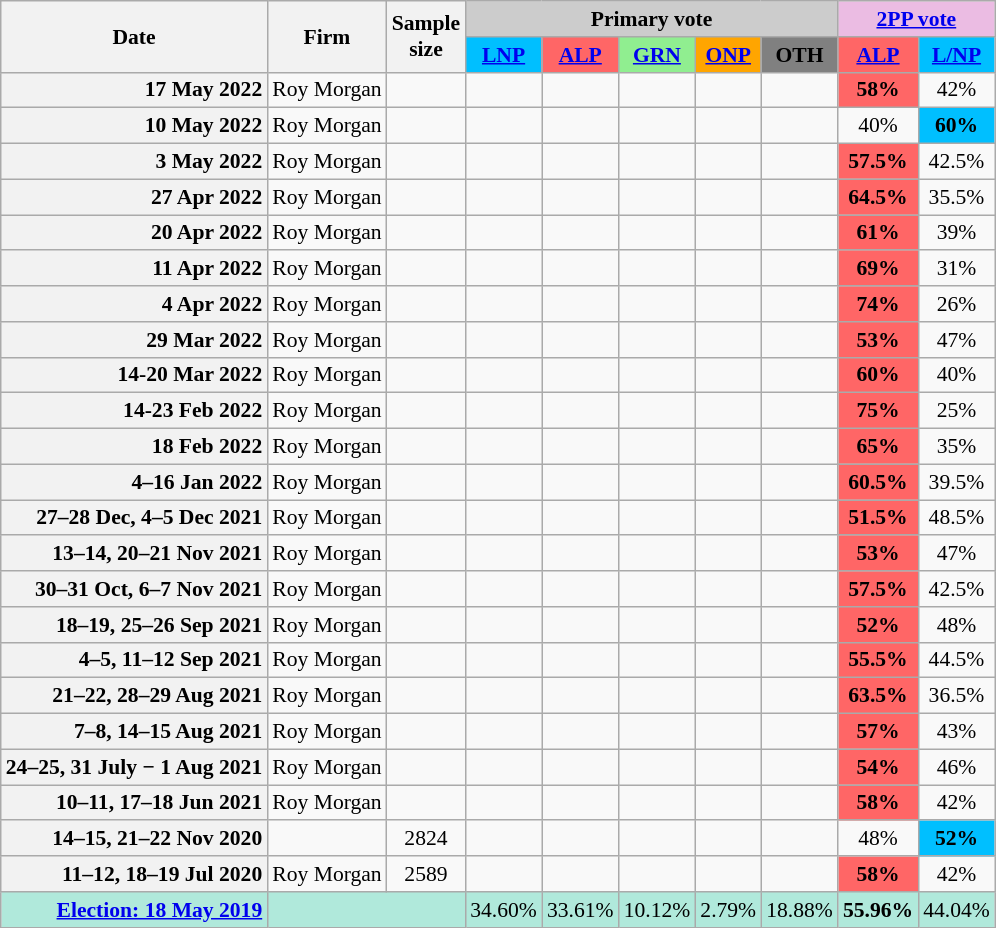<table class="nowrap wikitable mw-datatable" style=text-align:center;font-size:90%>
<tr>
<th rowspan=2>Date</th>
<th rowspan=2>Firm</th>
<th rowspan=2>Sample<br>size</th>
<th colspan=5 class=unsortable style=background:#ccc>Primary vote</th>
<th colspan=2 class=unsortable style=background:#ebbce3><a href='#'>2PP vote</a></th>
</tr>
<tr>
<th style=background:#00bfff><a href='#'>LNP</a></th>
<th style=background:#f66><a href='#'>ALP</a></th>
<th style=background:#90ee90><a href='#'>GRN</a></th>
<th style=background:orange><a href='#'>ONP</a></th>
<th style=background:gray>OTH</th>
<th style=background:#f66><a href='#'>ALP</a></th>
<th style=background:#00bfff><a href='#'>L/NP</a></th>
</tr>
<tr>
<th style=text-align:right data-sort-value=17-May-2022>17 May 2022</th>
<td style=text-align:left>Roy Morgan</td>
<td></td>
<td></td>
<td></td>
<td></td>
<td></td>
<td></td>
<th style=background:#f66><strong>58%</strong></th>
<td>42%</td>
</tr>
<tr>
<th style=text-align:right data-sort-value=10-May-2022>10 May 2022</th>
<td style=text-align:left>Roy Morgan</td>
<td></td>
<td></td>
<td></td>
<td></td>
<td></td>
<td></td>
<td>40%</td>
<td style=background:#00bfff><strong>60%</strong></td>
</tr>
<tr>
<th style=text-align:right data-sort-value=3-May-2022>3 May 2022</th>
<td style=text-align:left>Roy Morgan</td>
<td></td>
<td></td>
<td></td>
<td></td>
<td></td>
<td></td>
<th style=background:#f66><strong>57.5%</strong></th>
<td>42.5%</td>
</tr>
<tr>
<th style=text-align:right data-sort-value=27-Apr-2022>27 Apr 2022</th>
<td style=text-align:left>Roy Morgan</td>
<td></td>
<td></td>
<td></td>
<td></td>
<td></td>
<td></td>
<th style=background:#f66><strong>64.5%</strong></th>
<td>35.5%</td>
</tr>
<tr>
<th style=text-align:right data-sort-value=20-Apr-2022>20 Apr 2022</th>
<td style=text-align:left>Roy Morgan</td>
<td></td>
<td></td>
<td></td>
<td></td>
<td></td>
<td></td>
<th style=background:#f66><strong>61%</strong></th>
<td>39%</td>
</tr>
<tr>
<th style=text-align:right data-sort-value=11-Apr-2022>11 Apr 2022</th>
<td style=text-align:left>Roy Morgan</td>
<td></td>
<td></td>
<td></td>
<td></td>
<td></td>
<td></td>
<th style=background:#f66><strong>69%</strong></th>
<td>31%</td>
</tr>
<tr>
<th style=text-align:right data-sort-value=4-Apr-2022>4 Apr 2022</th>
<td style=text-align:left>Roy Morgan</td>
<td></td>
<td></td>
<td></td>
<td></td>
<td></td>
<td></td>
<th style=background:#f66><strong>74%</strong></th>
<td>26%</td>
</tr>
<tr>
<th style=text-align:right data-sort-value=29-Mar-2022>29 Mar 2022</th>
<td style=text-align:left>Roy Morgan</td>
<td></td>
<td></td>
<td></td>
<td></td>
<td></td>
<td></td>
<th style=background:#f66><strong>53%</strong></th>
<td>47%</td>
</tr>
<tr>
<th style=text-align:right data-sort-value=20-Mar-2022>14-20 Mar 2022</th>
<td style=text-align:left>Roy Morgan</td>
<td></td>
<td></td>
<td></td>
<td></td>
<td></td>
<td></td>
<th style=background:#f66><strong>60%</strong></th>
<td>40%</td>
</tr>
<tr>
<th style=text-align:right data-sort-value=23-Feb-2022>14-23 Feb 2022</th>
<td style=text-align:left>Roy Morgan</td>
<td></td>
<td></td>
<td></td>
<td></td>
<td></td>
<td></td>
<th style=background:#f66><strong>75%</strong></th>
<td>25%</td>
</tr>
<tr>
<th style=text-align:right data-sort-value=18-Feb-2022>18 Feb 2022</th>
<td style=text-align:left>Roy Morgan</td>
<td></td>
<td></td>
<td></td>
<td></td>
<td></td>
<td></td>
<td style=background:#f66><strong>65%</strong></td>
<td>35%</td>
</tr>
<tr>
<th style=text-align:right data-sort-value=16-Jan-2022>4–16 Jan 2022</th>
<td style=text-align:left>Roy Morgan</td>
<td></td>
<td></td>
<td></td>
<td></td>
<td></td>
<td></td>
<td style=background:#f66><strong>60.5%</strong></td>
<td>39.5%</td>
</tr>
<tr>
<th style=text-align:right data-sort-value=5-Dec-2021>27–28 Dec, 4–5 Dec 2021</th>
<td style=text-align:left>Roy Morgan</td>
<td></td>
<td></td>
<td></td>
<td></td>
<td></td>
<td></td>
<td style=background:#f66><strong>51.5%</strong></td>
<td>48.5%</td>
</tr>
<tr>
<th style=text-align:right data-sort-value=21-Nov-2021>13–14, 20–21 Nov 2021</th>
<td style=text-align:left>Roy Morgan</td>
<td></td>
<td></td>
<td></td>
<td></td>
<td></td>
<td></td>
<td style=background:#f66><strong>53%</strong></td>
<td>47%</td>
</tr>
<tr>
<th style=text-align:right data-sort-value=7-Nov-2021>30–31 Oct, 6–7 Nov 2021</th>
<td style=text-align:left>Roy Morgan</td>
<td></td>
<td></td>
<td></td>
<td></td>
<td></td>
<td></td>
<td style=background:#f66><strong>57.5%</strong></td>
<td>42.5%</td>
</tr>
<tr>
<th style=text-align:right data-sort-value=26-Sep-2021>18–19, 25–26 Sep 2021</th>
<td style=text-align:left>Roy Morgan</td>
<td></td>
<td></td>
<td></td>
<td></td>
<td></td>
<td></td>
<td style=background:#f66><strong>52%</strong></td>
<td>48%</td>
</tr>
<tr>
<th style=text-align:right data-sort-value=12-Sep-2021>4–5, 11–12 Sep 2021</th>
<td style=text-align:left>Roy Morgan</td>
<td></td>
<td></td>
<td></td>
<td></td>
<td></td>
<td></td>
<td style=background:#f66><strong>55.5%</strong></td>
<td>44.5%</td>
</tr>
<tr>
<th style=text-align:right data-sort-value=29-Aug-2021>21–22, 28–29 Aug 2021</th>
<td style=text-align:left>Roy Morgan</td>
<td></td>
<td></td>
<td></td>
<td></td>
<td></td>
<td></td>
<td style=background:#f66><strong>63.5%</strong></td>
<td>36.5%</td>
</tr>
<tr>
<th style=text-align:right data-sort-value=15-Aug-2021>7–8, 14–15 Aug 2021</th>
<td style=text-align:left>Roy Morgan</td>
<td></td>
<td></td>
<td></td>
<td></td>
<td></td>
<td></td>
<td style=background:#f66><strong>57%</strong></td>
<td>43%</td>
</tr>
<tr>
<th style=text-align:right data-sort-value=1-Aug-2021>24–25, 31 July − 1 Aug 2021</th>
<td style=text-align:left>Roy Morgan</td>
<td></td>
<td></td>
<td></td>
<td></td>
<td></td>
<td></td>
<td style=background:#f66><strong>54%</strong></td>
<td>46%</td>
</tr>
<tr>
<th style=text-align:right data-sort-value=18-Jun-2021>10–11, 17–18 Jun 2021</th>
<td style=text-align:left>Roy Morgan</td>
<td></td>
<td></td>
<td></td>
<td></td>
<td></td>
<td></td>
<td style=background:#f66><strong>58%</strong></td>
<td>42%</td>
</tr>
<tr>
<th style=text-align:right data-sort-value=22-Nov-2020>14–15, 21–22 Nov 2020</th>
<td style=text-align:left></td>
<td>2824</td>
<td></td>
<td></td>
<td></td>
<td></td>
<td></td>
<td>48%</td>
<td style=background:#00bfff><strong>52%</strong></td>
</tr>
<tr>
<th style=text-align:right data-sort-value=19-Jul-2020>11–12, 18–19 Jul 2020</th>
<td style=text-align:left>Roy Morgan</td>
<td>2589</td>
<td></td>
<td></td>
<td></td>
<td></td>
<td></td>
<td style=background:#f66><strong>58%</strong></td>
<td>42%</td>
</tr>
<tr style=background:#b0e9db>
<td style=text-align:right data-sort-value=18-May-2019><strong><a href='#'>Election: 18 May 2019</a></strong></td>
<td colspan=2></td>
<td>34.60%</td>
<td>33.61%</td>
<td>10.12%</td>
<td>2.79%</td>
<td>18.88%</td>
<td><strong>55.96%</strong></td>
<td>44.04%</td>
</tr>
</table>
